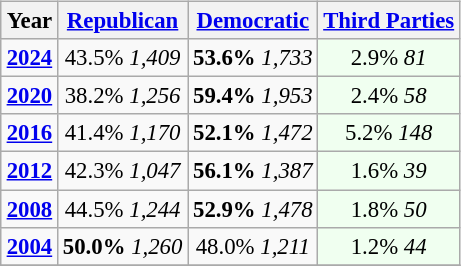<table class="wikitable" style="float:right; font-size:95%;">
<tr>
<th>Year</th>
<th><a href='#'>Republican</a></th>
<th><a href='#'>Democratic</a></th>
<th><a href='#'>Third Parties</a></th>
</tr>
<tr>
<td style="text-align:center;" ><strong><a href='#'>2024</a></strong></td>
<td style="text-align:center;" >43.5% <em>1,409</em></td>
<td style="text-align:center;" ><strong>53.6%</strong>  <em>1,733</em></td>
<td style="text-align:center; background:honeyDew;">2.9% <em>81</em></td>
</tr>
<tr>
<td style="text-align:center;" ><strong><a href='#'>2020</a></strong></td>
<td style="text-align:center;" >38.2% <em>1,256</em></td>
<td style="text-align:center;" ><strong>59.4%</strong>  <em>1,953</em></td>
<td style="text-align:center; background:honeyDew;">2.4% <em>58</em></td>
</tr>
<tr>
<td style="text-align:center;" ><strong><a href='#'>2016</a></strong></td>
<td style="text-align:center;" >41.4% <em>1,170</em></td>
<td style="text-align:center;" ><strong>52.1%</strong> <em>1,472</em></td>
<td style="text-align:center; background:honeyDew;">5.2% <em>148</em></td>
</tr>
<tr>
<td style="text-align:center;" ><strong><a href='#'>2012</a></strong></td>
<td style="text-align:center;" >42.3% <em>1,047</em></td>
<td style="text-align:center;" ><strong>56.1%</strong>  <em>1,387</em></td>
<td style="text-align:center; background:honeyDew;">1.6% <em>39</em></td>
</tr>
<tr>
<td style="text-align:center;" ><strong><a href='#'>2008</a></strong></td>
<td style="text-align:center;" >44.5% <em>1,244</em></td>
<td style="text-align:center;" ><strong>52.9%</strong>  <em>1,478</em></td>
<td style="text-align:center; background:honeyDew;">1.8% <em>50</em></td>
</tr>
<tr>
<td style="text-align:center;" ><strong><a href='#'>2004</a></strong></td>
<td style="text-align:center;" ><strong>50.0%</strong> <em>1,260</em></td>
<td style="text-align:center;" >48.0%   <em>1,211</em></td>
<td style="text-align:center; background:honeyDew;">1.2% <em>44</em></td>
</tr>
<tr>
</tr>
</table>
